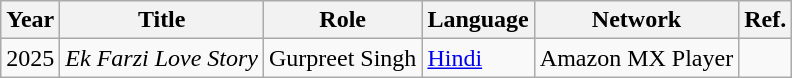<table class="wikitable">
<tr>
<th>Year</th>
<th>Title</th>
<th>Role</th>
<th>Language</th>
<th>Network</th>
<th>Ref.</th>
</tr>
<tr>
<td>2025</td>
<td><em>Ek Farzi Love Story</em></td>
<td>Gurpreet Singh</td>
<td><a href='#'>Hindi</a></td>
<td>Amazon MX Player</td>
<td></td>
</tr>
</table>
